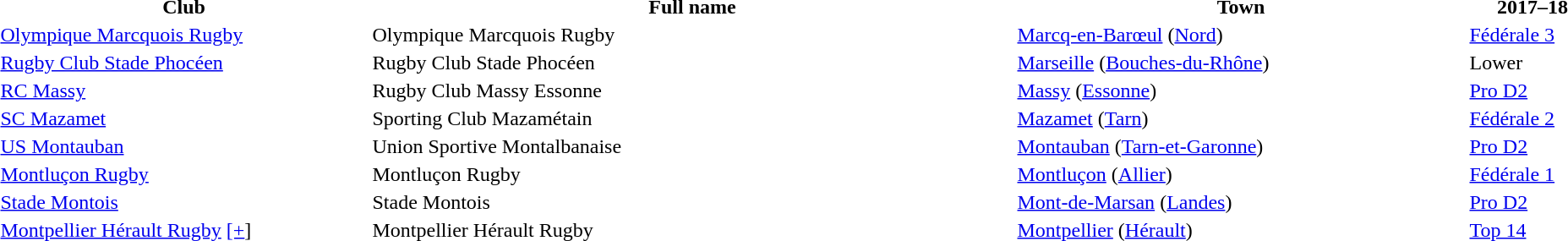<table style="width:100%;">
<tr>
<th style="width:23%;">Club</th>
<th style="width:40%;">Full name</th>
<th style="width:28%;">Town</th>
<th style="width:8%;">2017–18</th>
</tr>
<tr>
<td><a href='#'>Olympique Marcquois Rugby</a></td>
<td>Olympique Marcquois Rugby</td>
<td><a href='#'>Marcq-en-Barœul</a> (<a href='#'>Nord</a>)</td>
<td><a href='#'>Fédérale 3</a></td>
</tr>
<tr>
<td><a href='#'>Rugby Club Stade Phocéen</a></td>
<td>Rugby Club Stade Phocéen</td>
<td><a href='#'>Marseille</a> (<a href='#'>Bouches-du-Rhône</a>)</td>
<td>Lower</td>
</tr>
<tr>
<td><a href='#'>RC Massy</a></td>
<td>Rugby Club Massy Essonne</td>
<td><a href='#'>Massy</a> (<a href='#'>Essonne</a>)</td>
<td><a href='#'>Pro D2</a></td>
</tr>
<tr>
<td><a href='#'>SC Mazamet</a></td>
<td>Sporting Club Mazamétain</td>
<td><a href='#'>Mazamet</a> (<a href='#'>Tarn</a>)</td>
<td><a href='#'>Fédérale 2</a></td>
</tr>
<tr>
<td><a href='#'>US Montauban</a></td>
<td>Union Sportive Montalbanaise</td>
<td><a href='#'>Montauban</a> (<a href='#'>Tarn-et-Garonne</a>)</td>
<td><a href='#'>Pro D2</a></td>
</tr>
<tr>
<td><a href='#'>Montluçon Rugby</a></td>
<td>Montluçon Rugby</td>
<td><a href='#'>Montluçon</a> (<a href='#'>Allier</a>)</td>
<td><a href='#'>Fédérale 1</a></td>
</tr>
<tr>
<td><a href='#'>Stade Montois</a></td>
<td>Stade Montois</td>
<td><a href='#'>Mont-de-Marsan</a> (<a href='#'>Landes</a>)</td>
<td><a href='#'>Pro D2</a></td>
</tr>
<tr>
<td><a href='#'>Montpellier Hérault Rugby</a> <a href='#'>[+</a>]</td>
<td>Montpellier Hérault Rugby</td>
<td><a href='#'>Montpellier</a> (<a href='#'>Hérault</a>)</td>
<td><a href='#'>Top 14</a></td>
</tr>
</table>
